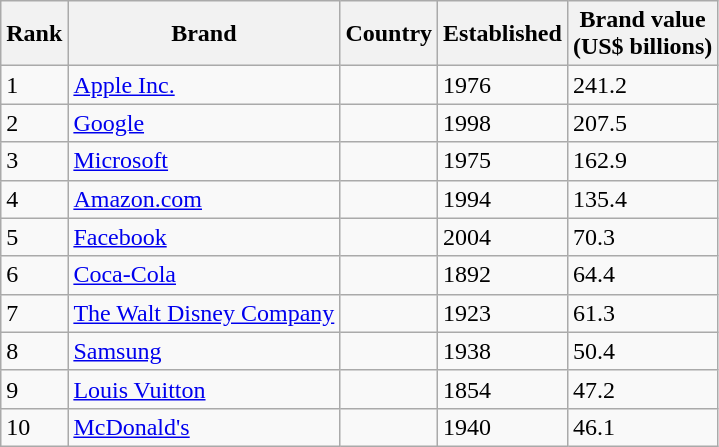<table class="wikitable sortable">
<tr>
<th>Rank</th>
<th>Brand</th>
<th>Country</th>
<th>Established</th>
<th>Brand value<br>(US$ billions)</th>
</tr>
<tr>
<td>1</td>
<td><a href='#'>Apple Inc.</a></td>
<td></td>
<td>1976</td>
<td>241.2</td>
</tr>
<tr>
<td>2</td>
<td><a href='#'>Google</a></td>
<td></td>
<td>1998</td>
<td>207.5</td>
</tr>
<tr>
<td>3</td>
<td><a href='#'>Microsoft</a></td>
<td></td>
<td>1975</td>
<td>162.9</td>
</tr>
<tr>
<td>4</td>
<td><a href='#'>Amazon.com</a></td>
<td></td>
<td>1994</td>
<td>135.4</td>
</tr>
<tr>
<td>5</td>
<td><a href='#'>Facebook</a></td>
<td></td>
<td>2004</td>
<td>70.3</td>
</tr>
<tr>
<td>6</td>
<td><a href='#'>Coca-Cola</a></td>
<td></td>
<td>1892</td>
<td>64.4</td>
</tr>
<tr>
<td>7</td>
<td><a href='#'>The Walt Disney Company</a></td>
<td></td>
<td>1923</td>
<td>61.3</td>
</tr>
<tr>
<td>8</td>
<td><a href='#'>Samsung</a></td>
<td></td>
<td>1938</td>
<td>50.4</td>
</tr>
<tr>
<td>9</td>
<td><a href='#'>Louis Vuitton</a></td>
<td></td>
<td>1854</td>
<td>47.2</td>
</tr>
<tr>
<td>10</td>
<td><a href='#'>McDonald's</a></td>
<td></td>
<td>1940</td>
<td>46.1</td>
</tr>
</table>
